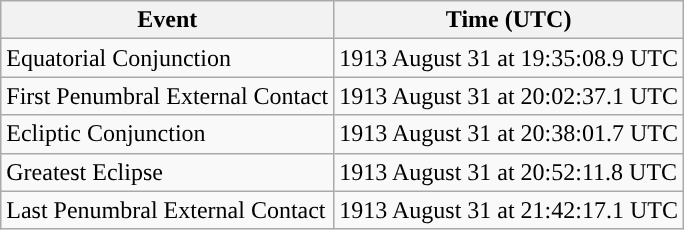<table class="wikitable">
<tr>
<th>Event</th>
<th>Time (UTC)</th>
</tr>
<tr>
<td>Equatorial Conjunction</td>
<td>1913 August 31 at 19:35:08.9 UTC</td>
</tr>
<tr>
<td>First Penumbral External Contact</td>
<td>1913 August 31 at 20:02:37.1 UTC</td>
</tr>
<tr>
<td>Ecliptic Conjunction</td>
<td>1913 August 31 at 20:38:01.7 UTC</td>
</tr>
<tr>
<td>Greatest Eclipse</td>
<td>1913 August 31 at 20:52:11.8 UTC</td>
</tr>
<tr>
<td>Last Penumbral External Contact</td>
<td>1913 August 31 at 21:42:17.1 UTC</td>
</tr>
</table>
